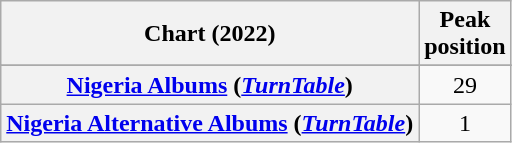<table class="wikitable plainrowheaders sortable" style="text-align:center">
<tr>
<th scope="col">Chart (2022)</th>
<th scope="col">Peak<br>position</th>
</tr>
<tr>
</tr>
<tr>
<th scope="row"><a href='#'>Nigeria Albums</a> (<em><a href='#'>TurnTable</a></em>)</th>
<td>29</td>
</tr>
<tr>
<th scope="row"><a href='#'>Nigeria Alternative Albums</a> (<em><a href='#'>TurnTable</a></em>)</th>
<td>1</td>
</tr>
</table>
